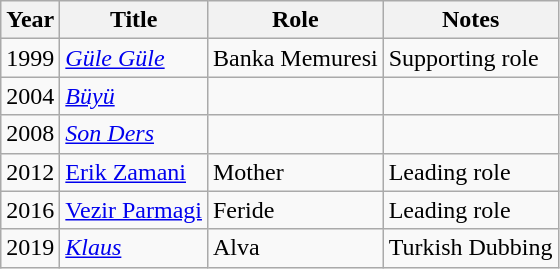<table class="wikitable sortable">
<tr>
<th>Year</th>
<th>Title</th>
<th>Role</th>
<th class="unsortable">Notes</th>
</tr>
<tr>
<td>1999</td>
<td><em><a href='#'>Güle Güle</a></em></td>
<td>Banka Memuresi</td>
<td>Supporting role</td>
</tr>
<tr>
<td>2004</td>
<td><em><a href='#'>Büyü</a></em></td>
<td></td>
<td></td>
</tr>
<tr>
<td>2008</td>
<td><em><a href='#'>Son Ders</a></em></td>
<td></td>
<td></td>
</tr>
<tr>
<td>2012</td>
<td><a href='#'>Erik Zamani</a></td>
<td>Mother</td>
<td>Leading role</td>
</tr>
<tr>
<td>2016</td>
<td><a href='#'>Vezir Parmagi</a></td>
<td>Feride</td>
<td>Leading role</td>
</tr>
<tr>
<td>2019</td>
<td><em><a href='#'>Klaus</a></em></td>
<td>Alva</td>
<td>Turkish Dubbing</td>
</tr>
</table>
